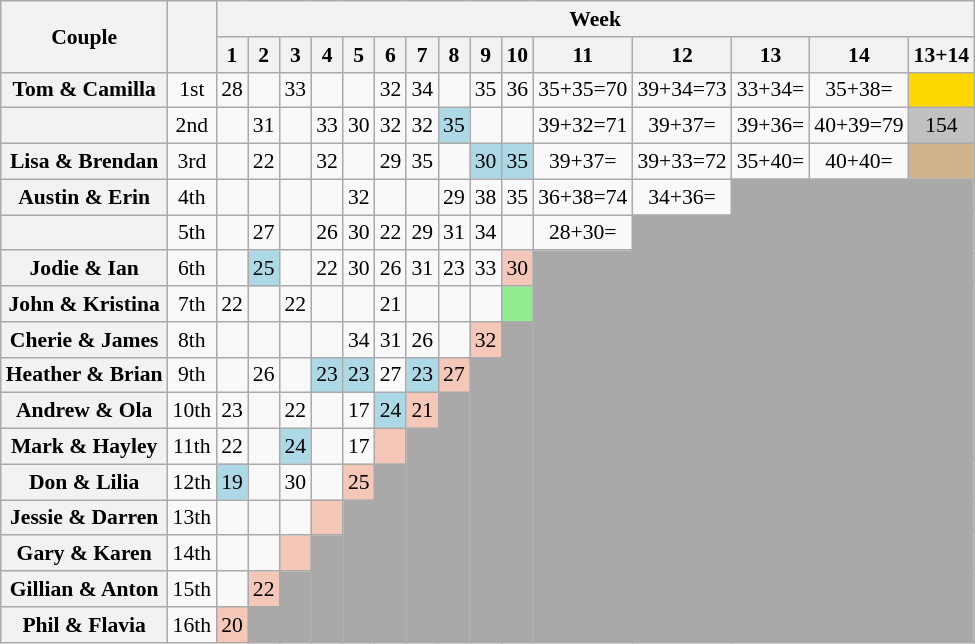<table class="wikitable sortable" style="text-align:center; font-size:90%">
<tr>
<th scope="col" rowspan="2">Couple</th>
<th scope="col" rowspan="2"></th>
<th colspan="15">Week</th>
</tr>
<tr>
<th scope="col">1</th>
<th scope="col">2</th>
<th scope="col">3</th>
<th scope="col">4</th>
<th scope="col">5</th>
<th scope="col">6</th>
<th scope="col">7</th>
<th scope="col">8</th>
<th scope="col">9</th>
<th scope="col">10</th>
<th scope="col">11</th>
<th scope="col">12</th>
<th scope="col">13</th>
<th>14</th>
<th scope="col">13+14</th>
</tr>
<tr>
<th scope="row">Tom & Camilla</th>
<td>1st</td>
<td>28</td>
<td></td>
<td>33</td>
<td></td>
<td></td>
<td>32</td>
<td>34</td>
<td></td>
<td>35</td>
<td>36</td>
<td>35+35=70</td>
<td>39+34=73</td>
<td>33+34=</td>
<td>35+38=</td>
<td bgcolor="gold" ></td>
</tr>
<tr>
<th scope="row"></th>
<td>2nd</td>
<td></td>
<td>31</td>
<td></td>
<td>33</td>
<td>30</td>
<td>32</td>
<td>32</td>
<td bgcolor="lightblue">35</td>
<td></td>
<td></td>
<td>39+32=71</td>
<td>39+37=</td>
<td>39+36=</td>
<td>40+39=79</td>
<td bgcolor="silver" >154</td>
</tr>
<tr>
<th scope="row">Lisa & Brendan</th>
<td>3rd</td>
<td></td>
<td>22</td>
<td></td>
<td>32</td>
<td></td>
<td>29</td>
<td>35</td>
<td></td>
<td bgcolor="lightblue">30</td>
<td bgcolor="lightblue">35</td>
<td>39+37=</td>
<td>39+33=72</td>
<td>35+40=</td>
<td>40+40=</td>
<td bgcolor="tan" ></td>
</tr>
<tr>
<th scope="row">Austin & Erin</th>
<td>4th</td>
<td></td>
<td></td>
<td></td>
<td></td>
<td>32</td>
<td></td>
<td></td>
<td>29</td>
<td>38</td>
<td>35</td>
<td>36+38=74</td>
<td>34+36=</td>
<td colspan="3" rowspan="13" style="background:darkgrey;"></td>
</tr>
<tr>
<th scope="row"></th>
<td>5th</td>
<td></td>
<td>27</td>
<td></td>
<td>26</td>
<td>30</td>
<td>22</td>
<td>29</td>
<td>31</td>
<td>34</td>
<td></td>
<td>28+30=</td>
<td rowspan="12" style="background:darkgrey;"></td>
</tr>
<tr>
<th scope="row">Jodie & Ian</th>
<td>6th</td>
<td></td>
<td bgcolor="lightblue">25</td>
<td></td>
<td>22</td>
<td>30</td>
<td>26</td>
<td>31</td>
<td>23</td>
<td>33</td>
<td bgcolor="f4c7b8">30</td>
<td rowspan="11" style="background:darkgrey;"></td>
</tr>
<tr>
<th scope="row">John & Kristina</th>
<td>7th</td>
<td>22</td>
<td></td>
<td>22</td>
<td></td>
<td></td>
<td>21</td>
<td></td>
<td></td>
<td></td>
<td bgcolor="lightgreen"></td>
</tr>
<tr>
<th scope="row">Cherie & James</th>
<td>8th</td>
<td></td>
<td></td>
<td></td>
<td></td>
<td>34</td>
<td>31</td>
<td>26</td>
<td></td>
<td bgcolor="f4c7b8">32</td>
<td rowspan="9" style="background:darkgrey;"></td>
</tr>
<tr>
<th scope="row">Heather & Brian</th>
<td>9th</td>
<td></td>
<td>26</td>
<td></td>
<td bgcolor="lightblue">23</td>
<td bgcolor="lightblue">23</td>
<td>27</td>
<td bgcolor="lightblue">23</td>
<td bgcolor="f4c7b8">27</td>
<td rowspan="8" style="background:darkgrey;"></td>
</tr>
<tr>
<th scope="row">Andrew & Ola</th>
<td>10th</td>
<td>23</td>
<td></td>
<td>22</td>
<td></td>
<td>17</td>
<td bgcolor="lightblue">24</td>
<td bgcolor="f4c7b8">21</td>
<td rowspan="7" style="background:darkgrey;"></td>
</tr>
<tr>
<th scope="row">Mark & Hayley</th>
<td>11th</td>
<td>22</td>
<td></td>
<td bgcolor="lightblue">24</td>
<td></td>
<td>17</td>
<td bgcolor="f4c7b8"></td>
<td rowspan="6" style="background:darkgrey;"></td>
</tr>
<tr>
<th scope="row">Don & Lilia</th>
<td>12th</td>
<td bgcolor="lightblue">19</td>
<td></td>
<td>30</td>
<td></td>
<td bgcolor="f4c7b8">25</td>
<td rowspan="5" style="background:darkgrey;"></td>
</tr>
<tr>
<th scope="row">Jessie & Darren</th>
<td>13th</td>
<td></td>
<td></td>
<td></td>
<td bgcolor="f4c7b8"></td>
<td rowspan="4" style="background:darkgrey;"></td>
</tr>
<tr>
<th scope="row">Gary & Karen</th>
<td>14th</td>
<td></td>
<td></td>
<td bgcolor="f4c7b8"></td>
<td rowspan="3" style="background:darkgrey;"></td>
</tr>
<tr>
<th scope="row">Gillian & Anton</th>
<td>15th</td>
<td></td>
<td bgcolor="f4c7b8">22</td>
<td rowspan="2" style="background:darkgrey;"></td>
</tr>
<tr>
<th scope="row">Phil & Flavia</th>
<td>16th</td>
<td bgcolor="f4c7b8">20</td>
<td style="background:darkgrey;"></td>
</tr>
</table>
